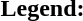<table class="toccolours" style="font-size:100%; white-space:nowrap;">
<tr>
<td><strong>Legend:</strong></td>
<td>      </td>
</tr>
<tr>
<td></td>
</tr>
<tr>
<td></td>
</tr>
</table>
